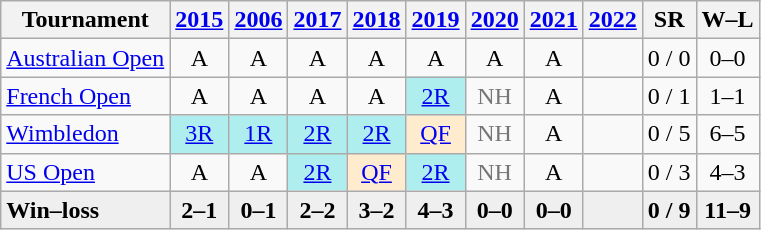<table class=wikitable style=text-align:center>
<tr>
<th>Tournament</th>
<th><a href='#'>2015</a></th>
<th><a href='#'>2006</a></th>
<th><a href='#'>2017</a></th>
<th><a href='#'>2018</a></th>
<th><a href='#'>2019</a></th>
<th><a href='#'>2020</a></th>
<th><a href='#'>2021</a></th>
<th><a href='#'>2022</a></th>
<th>SR</th>
<th>W–L</th>
</tr>
<tr>
<td style=text-align:left><a href='#'>Australian Open</a></td>
<td>A</td>
<td>A</td>
<td>A</td>
<td>A</td>
<td>A</td>
<td>A</td>
<td>A</td>
<td></td>
<td>0 / 0</td>
<td>0–0</td>
</tr>
<tr>
<td style=text-align:left><a href='#'>French Open</a></td>
<td>A</td>
<td>A</td>
<td>A</td>
<td>A</td>
<td bgcolor=afeeee><a href='#'>2R</a></td>
<td style=color:#767676>NH</td>
<td>A</td>
<td></td>
<td>0 / 1</td>
<td>1–1</td>
</tr>
<tr>
<td style=text-align:left><a href='#'>Wimbledon</a></td>
<td bgcolor=afeeee><a href='#'>3R</a></td>
<td bgcolor=afeeee><a href='#'>1R</a></td>
<td bgcolor=afeeee><a href='#'>2R</a></td>
<td bgcolor=afeeee><a href='#'>2R</a></td>
<td bgcolor=ffebcd><a href='#'>QF</a></td>
<td style=color:#767676>NH</td>
<td>A</td>
<td></td>
<td>0 / 5</td>
<td>6–5</td>
</tr>
<tr>
<td style=text-align:left><a href='#'>US Open</a></td>
<td>A</td>
<td>A</td>
<td bgcolor=afeeee><a href='#'>2R</a></td>
<td bgcolor=ffebcd><a href='#'>QF</a></td>
<td bgcolor=afeeee><a href='#'>2R</a></td>
<td style=color:#767676>NH</td>
<td>A</td>
<td></td>
<td>0 / 3</td>
<td>4–3</td>
</tr>
<tr style=background:#efefef;font-weight:bold>
<td style=text-align:left>Win–loss</td>
<td>2–1</td>
<td>0–1</td>
<td>2–2</td>
<td>3–2</td>
<td>4–3</td>
<td>0–0</td>
<td>0–0</td>
<td></td>
<td>0 / 9</td>
<td>11–9</td>
</tr>
</table>
